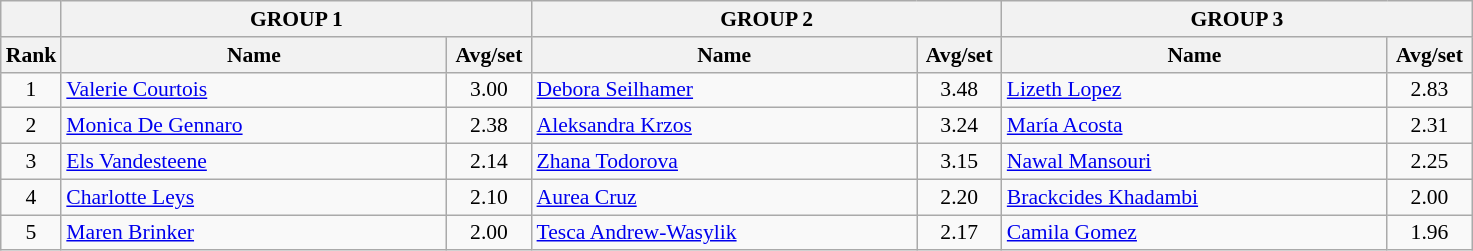<table class="wikitable" style="font-size:90%">
<tr>
<th></th>
<th colspan="2">GROUP 1</th>
<th colspan="2">GROUP 2</th>
<th colspan="2">GROUP 3</th>
</tr>
<tr>
<th width=30>Rank</th>
<th width=250>Name</th>
<th width=50>Avg/set</th>
<th width=250>Name</th>
<th width=50>Avg/set</th>
<th width=250>Name</th>
<th width=50>Avg/set</th>
</tr>
<tr>
<td align=center>1</td>
<td> <a href='#'>Valerie Courtois</a></td>
<td align=center>3.00</td>
<td> <a href='#'>Debora Seilhamer</a></td>
<td align=center>3.48</td>
<td> <a href='#'>Lizeth Lopez</a></td>
<td align=center>2.83</td>
</tr>
<tr>
<td align=center>2</td>
<td> <a href='#'>Monica De Gennaro</a></td>
<td align=center>2.38</td>
<td> <a href='#'>Aleksandra Krzos</a></td>
<td align=center>3.24</td>
<td> <a href='#'>María Acosta</a></td>
<td align=center>2.31</td>
</tr>
<tr>
<td align=center>3</td>
<td> <a href='#'>Els Vandesteene</a></td>
<td align=center>2.14</td>
<td> <a href='#'>Zhana Todorova</a></td>
<td align=center>3.15</td>
<td> <a href='#'>Nawal Mansouri</a></td>
<td align=center>2.25</td>
</tr>
<tr>
<td align=center>4</td>
<td> <a href='#'>Charlotte Leys</a></td>
<td align=center>2.10</td>
<td> <a href='#'>Aurea Cruz</a></td>
<td align=center>2.20</td>
<td> <a href='#'>Brackcides Khadambi</a></td>
<td align=center>2.00</td>
</tr>
<tr>
<td align=center>5</td>
<td> <a href='#'>Maren Brinker</a></td>
<td align=center>2.00</td>
<td> <a href='#'>Tesca Andrew-Wasylik</a></td>
<td align=center>2.17</td>
<td> <a href='#'>Camila Gomez</a></td>
<td align=center>1.96</td>
</tr>
</table>
